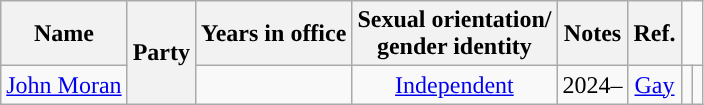<table class="wikitable sortable" style="text-align:center">
<tr>
<th>Name</th>
<th colspan="2" rowspan="2">Party</th>
<th>Years in office</th>
<th>Sexual orientation/<br>gender identity</th>
<th>Notes</th>
<th>Ref.</th>
</tr>
<tr>
<td><a href='#'>John Moran</a><br></td>
<td style="background-color:"></td>
<td><a href='#'>Independent</a></td>
<td>2024–</td>
<td><a href='#'>Gay</a></td>
<td></td>
<td></td>
</tr>
</table>
